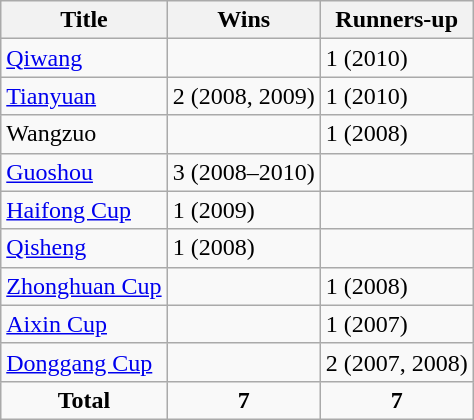<table class="wikitable">
<tr>
<th>Title</th>
<th>Wins</th>
<th>Runners-up</th>
</tr>
<tr>
<td><a href='#'>Qiwang</a></td>
<td></td>
<td>1 (2010)</td>
</tr>
<tr>
<td><a href='#'>Tianyuan</a></td>
<td>2 (2008, 2009)</td>
<td>1 (2010)</td>
</tr>
<tr>
<td>Wangzuo</td>
<td></td>
<td>1 (2008)</td>
</tr>
<tr>
<td><a href='#'>Guoshou</a></td>
<td>3 (2008–2010)</td>
<td></td>
</tr>
<tr>
<td><a href='#'>Haifong Cup</a></td>
<td>1 (2009)</td>
<td></td>
</tr>
<tr>
<td><a href='#'>Qisheng</a></td>
<td>1 (2008)</td>
<td></td>
</tr>
<tr>
<td><a href='#'>Zhonghuan Cup</a></td>
<td></td>
<td>1 (2008)</td>
</tr>
<tr>
<td><a href='#'>Aixin Cup</a></td>
<td></td>
<td>1 (2007)</td>
</tr>
<tr>
<td><a href='#'>Donggang Cup</a></td>
<td></td>
<td>2 (2007, 2008)</td>
</tr>
<tr align="center">
<td><strong>Total</strong></td>
<td><strong>7</strong></td>
<td><strong>7</strong></td>
</tr>
</table>
